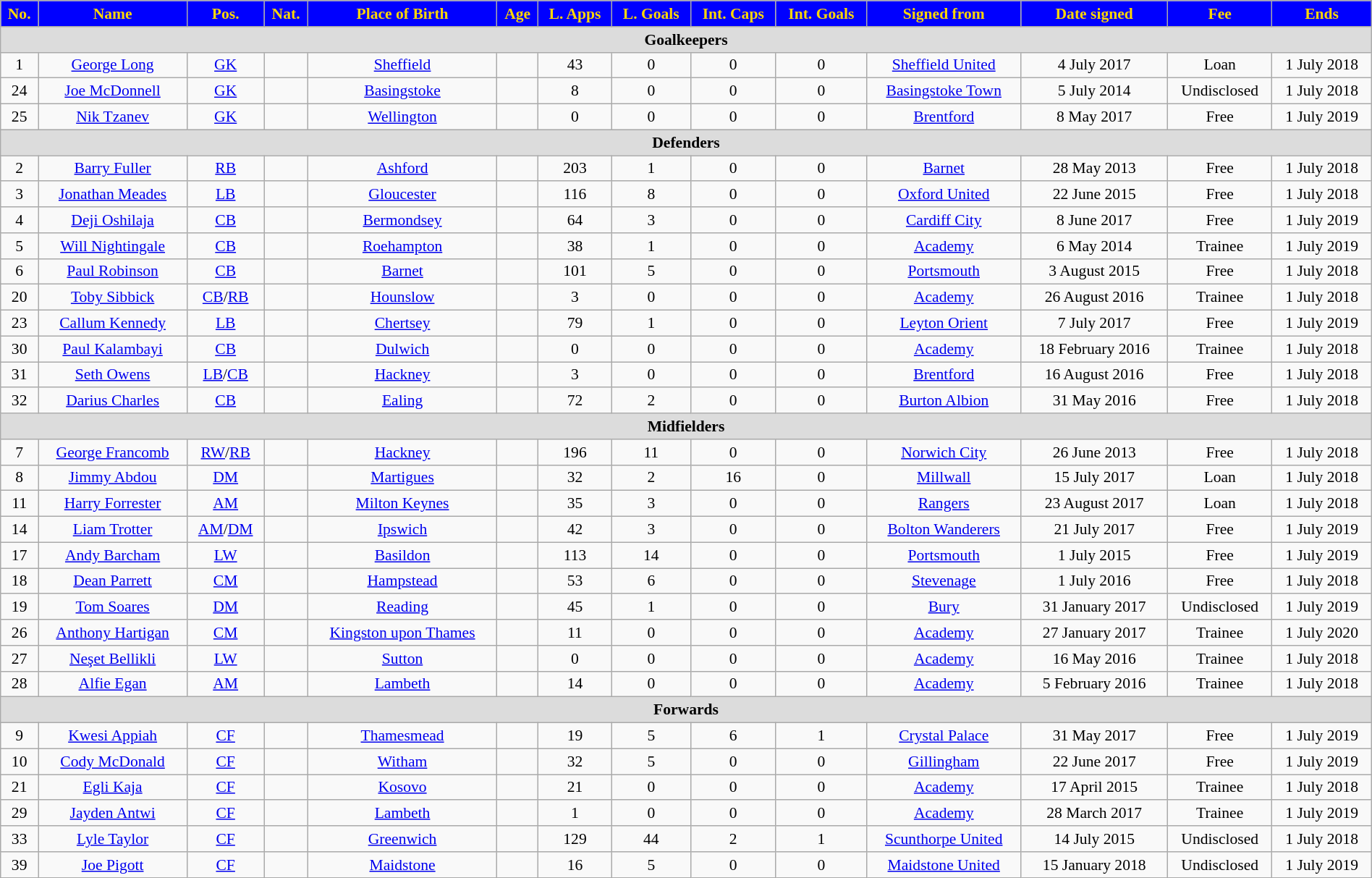<table class="wikitable" style="text-align:center; font-size:90%; width:100%;">
<tr>
<th style="background:blue; color:gold; text-align:center;">No.</th>
<th style="background:blue; color:gold; text-align:center;">Name</th>
<th style="background:blue; color:gold; text-align:center;">Pos.</th>
<th style="background:blue; color:gold; text-align:center;">Nat.</th>
<th style="background:blue; color:gold; text-align:center;">Place of Birth</th>
<th style="background:blue; color:gold; text-align:center;">Age</th>
<th style="background:blue; color:gold; text-align:center;">L. Apps</th>
<th style="background:blue; color:gold; text-align:center;">L. Goals</th>
<th style="background:blue; color:gold; text-align:center;">Int. Caps</th>
<th style="background:blue; color:gold; text-align:center;">Int. Goals</th>
<th style="background:blue; color:gold; text-align:center;">Signed from</th>
<th style="background:blue; color:gold; text-align:center;">Date signed</th>
<th style="background:blue; color:gold; text-align:center;">Fee</th>
<th style="background:blue; color:gold; text-align:center;">Ends</th>
</tr>
<tr>
<th colspan="14" style="background:#dcdcdc; text-align:center;">Goalkeepers</th>
</tr>
<tr>
<td>1</td>
<td><a href='#'>George Long</a></td>
<td><a href='#'>GK</a></td>
<td></td>
<td><a href='#'>Sheffield</a></td>
<td></td>
<td>43</td>
<td>0</td>
<td>0</td>
<td>0</td>
<td><a href='#'>Sheffield United</a></td>
<td>4 July 2017</td>
<td>Loan</td>
<td>1 July 2018</td>
</tr>
<tr>
<td>24</td>
<td><a href='#'>Joe McDonnell</a></td>
<td><a href='#'>GK</a></td>
<td></td>
<td><a href='#'>Basingstoke</a></td>
<td></td>
<td>8</td>
<td>0</td>
<td>0</td>
<td>0</td>
<td><a href='#'>Basingstoke Town</a></td>
<td>5 July 2014</td>
<td>Undisclosed</td>
<td>1 July 2018</td>
</tr>
<tr>
<td>25</td>
<td><a href='#'>Nik Tzanev</a></td>
<td><a href='#'>GK</a></td>
<td></td>
<td><a href='#'>Wellington</a></td>
<td></td>
<td>0</td>
<td>0</td>
<td>0</td>
<td>0</td>
<td><a href='#'>Brentford</a></td>
<td>8 May 2017</td>
<td>Free</td>
<td>1 July 2019</td>
</tr>
<tr>
<th colspan="14" style="background:#dcdcdc; text-align:center;">Defenders</th>
</tr>
<tr>
<td>2</td>
<td><a href='#'>Barry Fuller</a></td>
<td><a href='#'>RB</a></td>
<td></td>
<td><a href='#'>Ashford</a></td>
<td></td>
<td>203</td>
<td>1</td>
<td>0</td>
<td>0</td>
<td><a href='#'>Barnet</a></td>
<td>28 May 2013</td>
<td>Free</td>
<td>1 July 2018</td>
</tr>
<tr>
<td>3</td>
<td><a href='#'>Jonathan Meades</a></td>
<td><a href='#'>LB</a></td>
<td></td>
<td><a href='#'>Gloucester</a></td>
<td></td>
<td>116</td>
<td>8</td>
<td>0</td>
<td>0</td>
<td><a href='#'>Oxford United</a></td>
<td>22 June 2015</td>
<td>Free</td>
<td>1 July 2018</td>
</tr>
<tr>
<td>4</td>
<td><a href='#'>Deji Oshilaja</a></td>
<td><a href='#'>CB</a></td>
<td></td>
<td><a href='#'>Bermondsey</a></td>
<td></td>
<td>64</td>
<td>3</td>
<td>0</td>
<td>0</td>
<td><a href='#'>Cardiff City</a></td>
<td>8 June 2017</td>
<td>Free</td>
<td>1 July 2019</td>
</tr>
<tr>
<td>5</td>
<td><a href='#'>Will Nightingale</a></td>
<td><a href='#'>CB</a></td>
<td></td>
<td><a href='#'>Roehampton</a></td>
<td></td>
<td>38</td>
<td>1</td>
<td>0</td>
<td>0</td>
<td><a href='#'>Academy</a></td>
<td>6 May 2014</td>
<td>Trainee</td>
<td>1 July 2019</td>
</tr>
<tr>
<td>6</td>
<td><a href='#'>Paul Robinson</a></td>
<td><a href='#'>CB</a></td>
<td></td>
<td><a href='#'>Barnet</a></td>
<td></td>
<td>101</td>
<td>5</td>
<td>0</td>
<td>0</td>
<td><a href='#'>Portsmouth</a></td>
<td>3 August 2015</td>
<td>Free</td>
<td>1 July 2018</td>
</tr>
<tr>
<td>20</td>
<td><a href='#'>Toby Sibbick</a></td>
<td><a href='#'>CB</a>/<a href='#'>RB</a></td>
<td></td>
<td><a href='#'>Hounslow</a></td>
<td></td>
<td>3</td>
<td>0</td>
<td>0</td>
<td>0</td>
<td><a href='#'>Academy</a></td>
<td>26 August 2016</td>
<td>Trainee</td>
<td>1 July 2018</td>
</tr>
<tr>
<td>23</td>
<td><a href='#'>Callum Kennedy</a></td>
<td><a href='#'>LB</a></td>
<td></td>
<td><a href='#'>Chertsey</a></td>
<td></td>
<td>79</td>
<td>1</td>
<td>0</td>
<td>0</td>
<td><a href='#'>Leyton Orient</a></td>
<td>7 July 2017</td>
<td>Free</td>
<td>1 July 2019</td>
</tr>
<tr>
<td>30</td>
<td><a href='#'>Paul Kalambayi</a></td>
<td><a href='#'>CB</a></td>
<td></td>
<td><a href='#'>Dulwich</a></td>
<td></td>
<td>0</td>
<td>0</td>
<td>0</td>
<td>0</td>
<td><a href='#'>Academy</a></td>
<td>18 February 2016</td>
<td>Trainee</td>
<td>1 July 2018</td>
</tr>
<tr>
<td>31</td>
<td><a href='#'>Seth Owens</a></td>
<td><a href='#'>LB</a>/<a href='#'>CB</a></td>
<td></td>
<td><a href='#'>Hackney</a></td>
<td></td>
<td>3</td>
<td>0</td>
<td>0</td>
<td>0</td>
<td><a href='#'>Brentford</a></td>
<td>16 August 2016</td>
<td>Free</td>
<td>1 July 2018</td>
</tr>
<tr>
<td>32</td>
<td><a href='#'>Darius Charles</a></td>
<td><a href='#'>CB</a></td>
<td></td>
<td><a href='#'>Ealing</a></td>
<td></td>
<td>72</td>
<td>2</td>
<td>0</td>
<td>0</td>
<td><a href='#'>Burton Albion</a></td>
<td>31 May 2016</td>
<td>Free</td>
<td>1 July 2018</td>
</tr>
<tr>
<th colspan="14" style="background:#dcdcdc; text-align:center;">Midfielders</th>
</tr>
<tr>
<td>7</td>
<td><a href='#'>George Francomb</a></td>
<td><a href='#'>RW</a>/<a href='#'>RB</a></td>
<td></td>
<td><a href='#'>Hackney</a></td>
<td></td>
<td>196</td>
<td>11</td>
<td>0</td>
<td>0</td>
<td><a href='#'>Norwich City</a></td>
<td>26 June 2013</td>
<td>Free</td>
<td>1 July 2018</td>
</tr>
<tr>
<td>8</td>
<td><a href='#'>Jimmy Abdou</a></td>
<td><a href='#'>DM</a></td>
<td></td>
<td><a href='#'>Martigues</a></td>
<td></td>
<td>32</td>
<td>2</td>
<td>16</td>
<td>0</td>
<td><a href='#'>Millwall</a></td>
<td>15 July 2017</td>
<td>Loan</td>
<td>1 July 2018</td>
</tr>
<tr>
<td>11</td>
<td><a href='#'>Harry Forrester</a></td>
<td><a href='#'>AM</a></td>
<td></td>
<td><a href='#'>Milton Keynes</a></td>
<td></td>
<td>35</td>
<td>3</td>
<td>0</td>
<td>0</td>
<td><a href='#'>Rangers</a></td>
<td>23 August 2017</td>
<td>Loan</td>
<td>1 July 2018</td>
</tr>
<tr>
<td>14</td>
<td><a href='#'>Liam Trotter</a></td>
<td><a href='#'>AM</a>/<a href='#'>DM</a></td>
<td></td>
<td><a href='#'>Ipswich</a></td>
<td></td>
<td>42</td>
<td>3</td>
<td>0</td>
<td>0</td>
<td><a href='#'>Bolton Wanderers</a></td>
<td>21 July 2017</td>
<td>Free</td>
<td>1 July 2019</td>
</tr>
<tr>
<td>17</td>
<td><a href='#'>Andy Barcham</a></td>
<td><a href='#'>LW</a></td>
<td></td>
<td><a href='#'>Basildon</a></td>
<td></td>
<td>113</td>
<td>14</td>
<td>0</td>
<td>0</td>
<td><a href='#'>Portsmouth</a></td>
<td>1 July 2015</td>
<td>Free</td>
<td>1 July 2019</td>
</tr>
<tr>
<td>18</td>
<td><a href='#'>Dean Parrett</a></td>
<td><a href='#'>CM</a></td>
<td></td>
<td><a href='#'>Hampstead</a></td>
<td></td>
<td>53</td>
<td>6</td>
<td>0</td>
<td>0</td>
<td><a href='#'>Stevenage</a></td>
<td>1 July 2016</td>
<td>Free</td>
<td>1 July 2018</td>
</tr>
<tr>
<td>19</td>
<td><a href='#'>Tom Soares</a></td>
<td><a href='#'>DM</a></td>
<td></td>
<td><a href='#'>Reading</a></td>
<td></td>
<td>45</td>
<td>1</td>
<td>0</td>
<td>0</td>
<td><a href='#'>Bury</a></td>
<td>31 January 2017</td>
<td>Undisclosed</td>
<td>1 July 2019</td>
</tr>
<tr>
<td>26</td>
<td><a href='#'>Anthony Hartigan</a></td>
<td><a href='#'>CM</a></td>
<td></td>
<td><a href='#'>Kingston upon Thames</a></td>
<td></td>
<td>11</td>
<td>0</td>
<td>0</td>
<td>0</td>
<td><a href='#'>Academy</a></td>
<td>27 January 2017</td>
<td>Trainee</td>
<td>1 July 2020</td>
</tr>
<tr>
<td>27</td>
<td><a href='#'>Neşet Bellikli</a></td>
<td><a href='#'>LW</a></td>
<td></td>
<td><a href='#'>Sutton</a></td>
<td></td>
<td>0</td>
<td>0</td>
<td>0</td>
<td>0</td>
<td><a href='#'>Academy</a></td>
<td>16 May 2016</td>
<td>Trainee</td>
<td>1 July 2018</td>
</tr>
<tr>
<td>28</td>
<td><a href='#'>Alfie Egan</a></td>
<td><a href='#'>AM</a></td>
<td></td>
<td><a href='#'>Lambeth</a></td>
<td></td>
<td>14</td>
<td>0</td>
<td>0</td>
<td>0</td>
<td><a href='#'>Academy</a></td>
<td>5 February 2016</td>
<td>Trainee</td>
<td>1 July 2018</td>
</tr>
<tr>
<th colspan="14" style="background:#dcdcdc; text-align:center;">Forwards</th>
</tr>
<tr>
<td>9</td>
<td><a href='#'>Kwesi Appiah</a></td>
<td><a href='#'>CF</a></td>
<td></td>
<td><a href='#'>Thamesmead</a></td>
<td></td>
<td>19</td>
<td>5</td>
<td>6</td>
<td>1</td>
<td><a href='#'>Crystal Palace</a></td>
<td>31 May 2017</td>
<td>Free</td>
<td>1 July 2019</td>
</tr>
<tr>
<td>10</td>
<td><a href='#'>Cody McDonald</a></td>
<td><a href='#'>CF</a></td>
<td></td>
<td><a href='#'>Witham</a></td>
<td></td>
<td>32</td>
<td>5</td>
<td>0</td>
<td>0</td>
<td><a href='#'>Gillingham</a></td>
<td>22 June 2017</td>
<td>Free</td>
<td>1 July 2019</td>
</tr>
<tr>
<td>21</td>
<td><a href='#'>Egli Kaja</a></td>
<td><a href='#'>CF</a></td>
<td></td>
<td><a href='#'>Kosovo</a></td>
<td></td>
<td>21</td>
<td>0</td>
<td>0</td>
<td>0</td>
<td><a href='#'>Academy</a></td>
<td>17 April 2015</td>
<td>Trainee</td>
<td>1 July 2018</td>
</tr>
<tr>
<td>29</td>
<td><a href='#'>Jayden Antwi</a></td>
<td><a href='#'>CF</a></td>
<td></td>
<td><a href='#'>Lambeth</a></td>
<td></td>
<td>1</td>
<td>0</td>
<td>0</td>
<td>0</td>
<td><a href='#'>Academy</a></td>
<td>28 March 2017</td>
<td>Trainee</td>
<td>1 July 2019</td>
</tr>
<tr>
<td>33</td>
<td><a href='#'>Lyle Taylor</a></td>
<td><a href='#'>CF</a></td>
<td></td>
<td><a href='#'>Greenwich</a></td>
<td></td>
<td>129</td>
<td>44</td>
<td>2</td>
<td>1</td>
<td><a href='#'>Scunthorpe United</a></td>
<td>14 July 2015</td>
<td>Undisclosed</td>
<td>1 July 2018</td>
</tr>
<tr>
<td>39</td>
<td><a href='#'>Joe Pigott</a></td>
<td><a href='#'>CF</a></td>
<td></td>
<td><a href='#'>Maidstone</a></td>
<td></td>
<td>16</td>
<td>5</td>
<td>0</td>
<td>0</td>
<td><a href='#'>Maidstone United</a></td>
<td>15 January 2018</td>
<td>Undisclosed</td>
<td>1 July 2019</td>
</tr>
</table>
